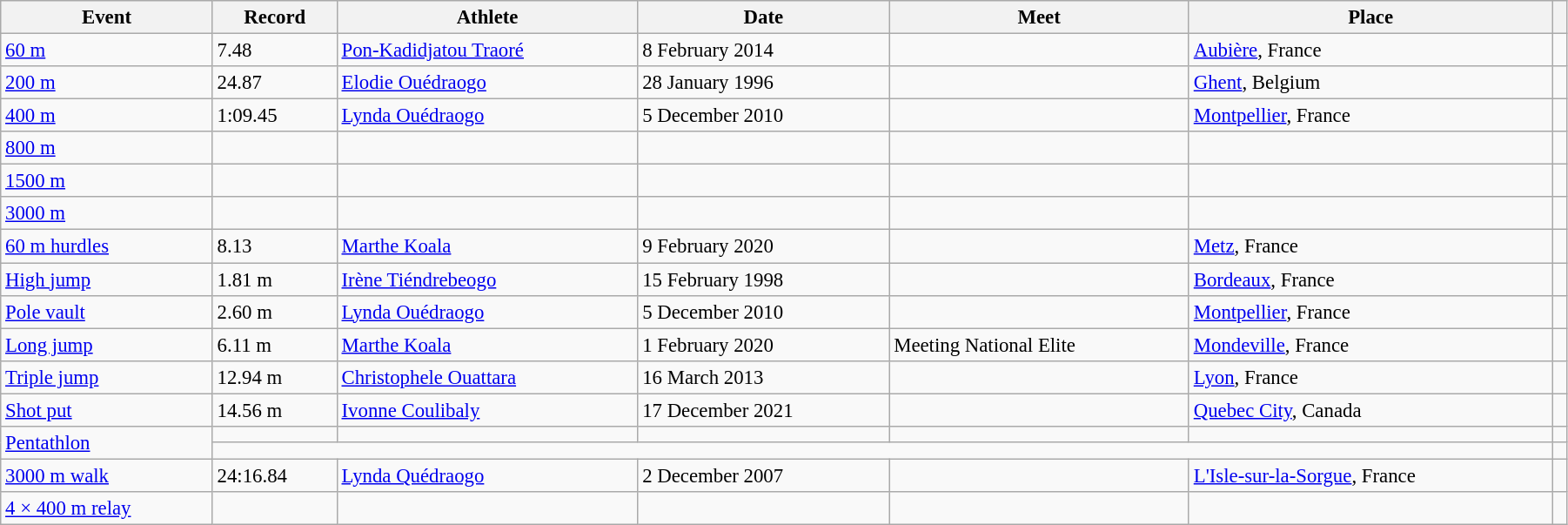<table class="wikitable" style="font-size:95%; width: 95%;">
<tr>
<th>Event</th>
<th>Record</th>
<th>Athlete</th>
<th>Date</th>
<th>Meet</th>
<th>Place</th>
<th></th>
</tr>
<tr>
<td><a href='#'>60 m</a></td>
<td>7.48</td>
<td><a href='#'>Pon-Kadidjatou Traoré</a></td>
<td>8 February 2014</td>
<td></td>
<td><a href='#'>Aubière</a>, France</td>
<td></td>
</tr>
<tr>
<td><a href='#'>200 m</a></td>
<td>24.87</td>
<td><a href='#'>Elodie Ouédraogo</a></td>
<td>28 January 1996</td>
<td></td>
<td><a href='#'>Ghent</a>, Belgium</td>
<td></td>
</tr>
<tr>
<td><a href='#'>400 m</a></td>
<td>1:09.45</td>
<td><a href='#'>Lynda Ouédraogo</a></td>
<td>5 December 2010</td>
<td></td>
<td><a href='#'>Montpellier</a>, France</td>
<td></td>
</tr>
<tr>
<td><a href='#'>800 m</a></td>
<td></td>
<td></td>
<td></td>
<td></td>
<td></td>
<td></td>
</tr>
<tr>
<td><a href='#'>1500 m</a></td>
<td></td>
<td></td>
<td></td>
<td></td>
<td></td>
<td></td>
</tr>
<tr>
<td><a href='#'>3000 m</a></td>
<td></td>
<td></td>
<td></td>
<td></td>
<td></td>
<td></td>
</tr>
<tr>
<td><a href='#'>60 m hurdles</a></td>
<td>8.13</td>
<td><a href='#'>Marthe Koala</a></td>
<td>9 February 2020</td>
<td></td>
<td><a href='#'>Metz</a>, France</td>
<td></td>
</tr>
<tr>
<td><a href='#'>High jump</a></td>
<td>1.81 m</td>
<td><a href='#'>Irène Tiéndrebeogo</a></td>
<td>15 February 1998</td>
<td></td>
<td><a href='#'>Bordeaux</a>, France</td>
<td></td>
</tr>
<tr>
<td><a href='#'>Pole vault</a></td>
<td>2.60 m</td>
<td><a href='#'>Lynda Ouédraogo</a></td>
<td>5 December 2010</td>
<td></td>
<td><a href='#'>Montpellier</a>, France</td>
<td></td>
</tr>
<tr>
<td><a href='#'>Long jump</a></td>
<td>6.11 m</td>
<td><a href='#'>Marthe Koala</a></td>
<td>1 February 2020</td>
<td>Meeting National Elite</td>
<td><a href='#'>Mondeville</a>, France</td>
<td></td>
</tr>
<tr>
<td><a href='#'>Triple jump</a></td>
<td>12.94 m</td>
<td><a href='#'>Christophele Ouattara</a></td>
<td>16 March 2013</td>
<td></td>
<td><a href='#'>Lyon</a>, France</td>
<td></td>
</tr>
<tr>
<td><a href='#'>Shot put</a></td>
<td>14.56 m</td>
<td><a href='#'>Ivonne Coulibaly</a></td>
<td>17 December 2021</td>
<td></td>
<td><a href='#'>Quebec City</a>, Canada</td>
<td></td>
</tr>
<tr>
<td rowspan=2><a href='#'>Pentathlon</a></td>
<td></td>
<td></td>
<td></td>
<td></td>
<td></td>
<td></td>
</tr>
<tr>
<td colspan=5></td>
<td></td>
</tr>
<tr>
<td><a href='#'>3000 m walk</a></td>
<td>24:16.84</td>
<td><a href='#'>Lynda Quédraogo</a></td>
<td>2 December 2007</td>
<td></td>
<td><a href='#'>L'Isle-sur-la-Sorgue</a>, France</td>
<td></td>
</tr>
<tr>
<td><a href='#'>4 × 400 m relay</a></td>
<td></td>
<td></td>
<td></td>
<td></td>
<td></td>
<td></td>
</tr>
</table>
